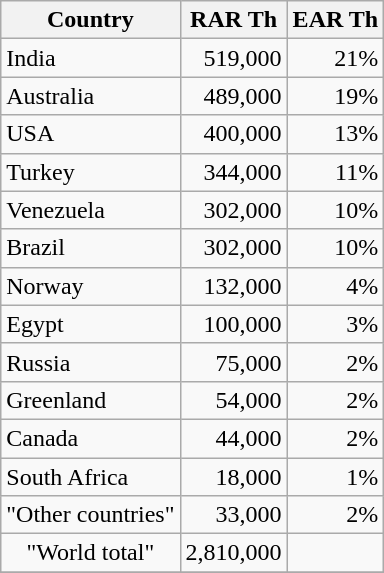<table class="sortable wikitable" style="text-align:right;">
<tr>
<th align="left">Country</th>
<th>RAR Th</th>
<th>EAR Th</th>
</tr>
<tr>
<td align="left">India</td>
<td>519,000</td>
<td>21%</td>
</tr>
<tr>
<td align="left">Australia</td>
<td>489,000</td>
<td>19%</td>
</tr>
<tr>
<td align="left">USA</td>
<td>400,000</td>
<td>13%</td>
</tr>
<tr>
<td align="left">Turkey</td>
<td>344,000</td>
<td>11%</td>
</tr>
<tr>
<td align="left">Venezuela</td>
<td>302,000</td>
<td>10%</td>
</tr>
<tr>
<td align="left">Brazil</td>
<td>302,000</td>
<td>10%</td>
</tr>
<tr>
<td align="left">Norway</td>
<td>132,000</td>
<td>4%</td>
</tr>
<tr>
<td align="left">Egypt</td>
<td>100,000</td>
<td>3%</td>
</tr>
<tr>
<td align="left">Russia</td>
<td>75,000</td>
<td>2%</td>
</tr>
<tr>
<td align="left">Greenland</td>
<td>54,000</td>
<td>2%</td>
</tr>
<tr>
<td align="left">Canada</td>
<td>44,000</td>
<td>2%</td>
</tr>
<tr>
<td align="left">South Africa</td>
<td>18,000</td>
<td>1%</td>
</tr>
<tr>
<td align="left">"Other countries"</td>
<td>33,000</td>
<td>2%</td>
</tr>
<tr>
<td align="center">"World total"</td>
<td>2,810,000</td>
<td></td>
</tr>
<tr>
</tr>
</table>
